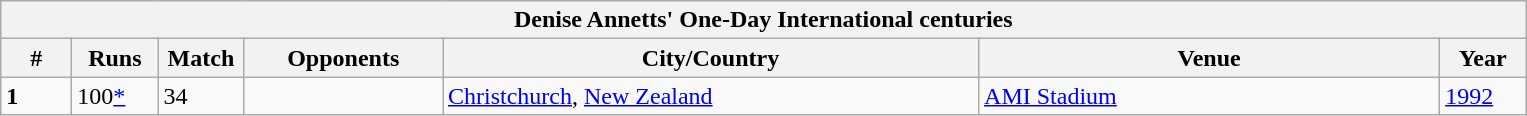<table class="wikitable">
<tr>
<th colspan="8">Denise Annetts' One-Day International centuries</th>
</tr>
<tr>
<th style="width:40px;">#</th>
<th style="width:50px;">Runs</th>
<th style="width:50px;">Match</th>
<th style="width:125px;">Opponents</th>
<th style="width:350px;">City/Country</th>
<th style="width:300px;">Venue</th>
<th style="width:50px;">Year</th>
</tr>
<tr>
<td><strong>1</strong></td>
<td>100<a href='#'>*</a></td>
<td>34</td>
<td></td>
<td> <a href='#'>Christchurch</a>, <a href='#'>New Zealand</a></td>
<td><a href='#'>AMI Stadium</a></td>
<td><a href='#'>1992</a></td>
</tr>
</table>
